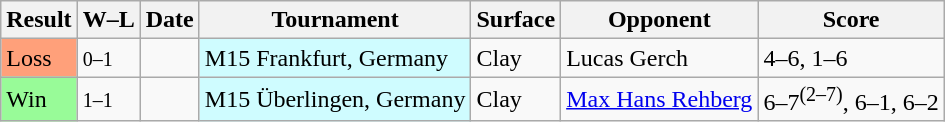<table class="sortable wikitable nowrap">
<tr>
<th>Result</th>
<th class="unsortable">W–L</th>
<th>Date</th>
<th>Tournament</th>
<th>Surface</th>
<th>Opponent</th>
<th class="unsortable">Score</th>
</tr>
<tr>
<td bgcolor=ffa07a>Loss</td>
<td><small>0–1</small></td>
<td></td>
<td bgcolor=cffcff>M15 Frankfurt, Germany</td>
<td>Clay</td>
<td> Lucas Gerch</td>
<td>4–6, 1–6</td>
</tr>
<tr>
<td bgcolor=98fb98>Win</td>
<td><small>1–1</small></td>
<td></td>
<td bgcolor=cffcff>M15 Überlingen, Germany</td>
<td>Clay</td>
<td> <a href='#'>Max Hans Rehberg</a></td>
<td>6–7<sup>(2–7)</sup>, 6–1, 6–2</td>
</tr>
</table>
